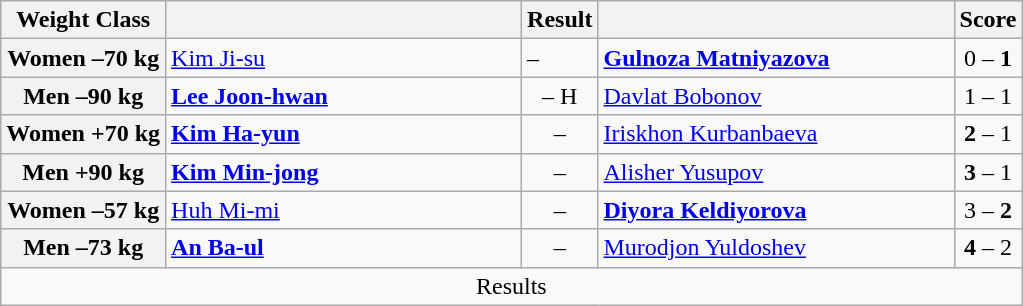<table class="wikitable">
<tr>
<th>Weight Class</th>
<th style="width: 230px;"></th>
<th>Result</th>
<th style="width: 230px;"></th>
<th>Score</th>
</tr>
<tr>
<th>Women –70 kg</th>
<td><a href='#'>Kim Ji-su</a></td>
<td> – <strong></strong></td>
<td><strong><a href='#'>Gulnoza Matniyazova</a></strong></td>
<td align=center>0 – <strong>1</strong></td>
</tr>
<tr>
<th>Men –90 kg</th>
<td><strong><a href='#'>Lee Joon-hwan</a></strong></td>
<td align=center><strong></strong> – H</td>
<td><a href='#'>Davlat Bobonov</a></td>
<td align=center>1 – 1</td>
</tr>
<tr>
<th>Women +70 kg</th>
<td><strong><a href='#'>Kim Ha-yun</a></strong></td>
<td align=center><strong></strong> – </td>
<td><a href='#'>Iriskhon Kurbanbaeva</a></td>
<td align=center><strong>2</strong> – 1</td>
</tr>
<tr>
<th>Men +90 kg</th>
<td><strong><a href='#'>Kim Min-jong</a></strong></td>
<td align=center><strong></strong> – </td>
<td><a href='#'>Alisher Yusupov</a></td>
<td align=center><strong>3</strong> – 1</td>
</tr>
<tr>
<th>Women –57 kg</th>
<td><a href='#'>Huh Mi-mi</a></td>
<td align=center> – <strong></strong></td>
<td><strong><a href='#'>Diyora Keldiyorova </a></strong></td>
<td align=center>3 – <strong>2</strong></td>
</tr>
<tr>
<th>Men –73 kg</th>
<td><strong><a href='#'>An Ba-ul</a></strong></td>
<td align=center><strong></strong> – </td>
<td><a href='#'>Murodjon Yuldoshev</a></td>
<td align=center><strong>4</strong> – 2</td>
</tr>
<tr>
<td align=center colspan=5>Results</td>
</tr>
</table>
